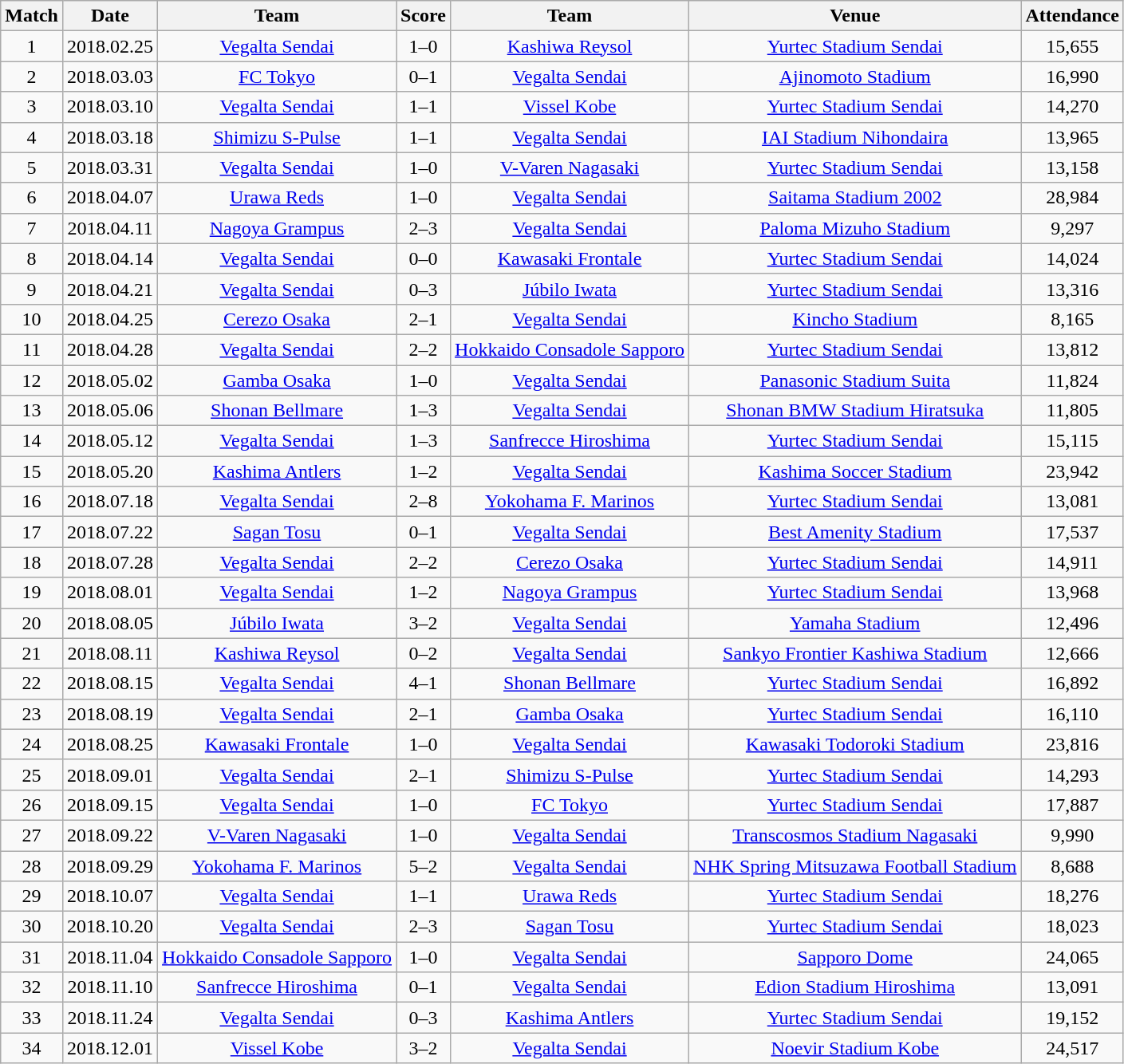<table class="wikitable" style="text-align:center;">
<tr>
<th>Match</th>
<th>Date</th>
<th>Team</th>
<th>Score</th>
<th>Team</th>
<th>Venue</th>
<th>Attendance</th>
</tr>
<tr>
<td>1</td>
<td>2018.02.25</td>
<td><a href='#'>Vegalta Sendai</a></td>
<td>1–0</td>
<td><a href='#'>Kashiwa Reysol</a></td>
<td><a href='#'>Yurtec Stadium Sendai</a></td>
<td>15,655</td>
</tr>
<tr>
<td>2</td>
<td>2018.03.03</td>
<td><a href='#'>FC Tokyo</a></td>
<td>0–1</td>
<td><a href='#'>Vegalta Sendai</a></td>
<td><a href='#'>Ajinomoto Stadium</a></td>
<td>16,990</td>
</tr>
<tr>
<td>3</td>
<td>2018.03.10</td>
<td><a href='#'>Vegalta Sendai</a></td>
<td>1–1</td>
<td><a href='#'>Vissel Kobe</a></td>
<td><a href='#'>Yurtec Stadium Sendai</a></td>
<td>14,270</td>
</tr>
<tr>
<td>4</td>
<td>2018.03.18</td>
<td><a href='#'>Shimizu S-Pulse</a></td>
<td>1–1</td>
<td><a href='#'>Vegalta Sendai</a></td>
<td><a href='#'>IAI Stadium Nihondaira</a></td>
<td>13,965</td>
</tr>
<tr>
<td>5</td>
<td>2018.03.31</td>
<td><a href='#'>Vegalta Sendai</a></td>
<td>1–0</td>
<td><a href='#'>V-Varen Nagasaki</a></td>
<td><a href='#'>Yurtec Stadium Sendai</a></td>
<td>13,158</td>
</tr>
<tr>
<td>6</td>
<td>2018.04.07</td>
<td><a href='#'>Urawa Reds</a></td>
<td>1–0</td>
<td><a href='#'>Vegalta Sendai</a></td>
<td><a href='#'>Saitama Stadium 2002</a></td>
<td>28,984</td>
</tr>
<tr>
<td>7</td>
<td>2018.04.11</td>
<td><a href='#'>Nagoya Grampus</a></td>
<td>2–3</td>
<td><a href='#'>Vegalta Sendai</a></td>
<td><a href='#'>Paloma Mizuho Stadium</a></td>
<td>9,297</td>
</tr>
<tr>
<td>8</td>
<td>2018.04.14</td>
<td><a href='#'>Vegalta Sendai</a></td>
<td>0–0</td>
<td><a href='#'>Kawasaki Frontale</a></td>
<td><a href='#'>Yurtec Stadium Sendai</a></td>
<td>14,024</td>
</tr>
<tr>
<td>9</td>
<td>2018.04.21</td>
<td><a href='#'>Vegalta Sendai</a></td>
<td>0–3</td>
<td><a href='#'>Júbilo Iwata</a></td>
<td><a href='#'>Yurtec Stadium Sendai</a></td>
<td>13,316</td>
</tr>
<tr>
<td>10</td>
<td>2018.04.25</td>
<td><a href='#'>Cerezo Osaka</a></td>
<td>2–1</td>
<td><a href='#'>Vegalta Sendai</a></td>
<td><a href='#'>Kincho Stadium</a></td>
<td>8,165</td>
</tr>
<tr>
<td>11</td>
<td>2018.04.28</td>
<td><a href='#'>Vegalta Sendai</a></td>
<td>2–2</td>
<td><a href='#'>Hokkaido Consadole Sapporo</a></td>
<td><a href='#'>Yurtec Stadium Sendai</a></td>
<td>13,812</td>
</tr>
<tr>
<td>12</td>
<td>2018.05.02</td>
<td><a href='#'>Gamba Osaka</a></td>
<td>1–0</td>
<td><a href='#'>Vegalta Sendai</a></td>
<td><a href='#'>Panasonic Stadium Suita</a></td>
<td>11,824</td>
</tr>
<tr>
<td>13</td>
<td>2018.05.06</td>
<td><a href='#'>Shonan Bellmare</a></td>
<td>1–3</td>
<td><a href='#'>Vegalta Sendai</a></td>
<td><a href='#'>Shonan BMW Stadium Hiratsuka</a></td>
<td>11,805</td>
</tr>
<tr>
<td>14</td>
<td>2018.05.12</td>
<td><a href='#'>Vegalta Sendai</a></td>
<td>1–3</td>
<td><a href='#'>Sanfrecce Hiroshima</a></td>
<td><a href='#'>Yurtec Stadium Sendai</a></td>
<td>15,115</td>
</tr>
<tr>
<td>15</td>
<td>2018.05.20</td>
<td><a href='#'>Kashima Antlers</a></td>
<td>1–2</td>
<td><a href='#'>Vegalta Sendai</a></td>
<td><a href='#'>Kashima Soccer Stadium</a></td>
<td>23,942</td>
</tr>
<tr>
<td>16</td>
<td>2018.07.18</td>
<td><a href='#'>Vegalta Sendai</a></td>
<td>2–8</td>
<td><a href='#'>Yokohama F. Marinos</a></td>
<td><a href='#'>Yurtec Stadium Sendai</a></td>
<td>13,081</td>
</tr>
<tr>
<td>17</td>
<td>2018.07.22</td>
<td><a href='#'>Sagan Tosu</a></td>
<td>0–1</td>
<td><a href='#'>Vegalta Sendai</a></td>
<td><a href='#'>Best Amenity Stadium</a></td>
<td>17,537</td>
</tr>
<tr>
<td>18</td>
<td>2018.07.28</td>
<td><a href='#'>Vegalta Sendai</a></td>
<td>2–2</td>
<td><a href='#'>Cerezo Osaka</a></td>
<td><a href='#'>Yurtec Stadium Sendai</a></td>
<td>14,911</td>
</tr>
<tr>
<td>19</td>
<td>2018.08.01</td>
<td><a href='#'>Vegalta Sendai</a></td>
<td>1–2</td>
<td><a href='#'>Nagoya Grampus</a></td>
<td><a href='#'>Yurtec Stadium Sendai</a></td>
<td>13,968</td>
</tr>
<tr>
<td>20</td>
<td>2018.08.05</td>
<td><a href='#'>Júbilo Iwata</a></td>
<td>3–2</td>
<td><a href='#'>Vegalta Sendai</a></td>
<td><a href='#'>Yamaha Stadium</a></td>
<td>12,496</td>
</tr>
<tr>
<td>21</td>
<td>2018.08.11</td>
<td><a href='#'>Kashiwa Reysol</a></td>
<td>0–2</td>
<td><a href='#'>Vegalta Sendai</a></td>
<td><a href='#'>Sankyo Frontier Kashiwa Stadium</a></td>
<td>12,666</td>
</tr>
<tr>
<td>22</td>
<td>2018.08.15</td>
<td><a href='#'>Vegalta Sendai</a></td>
<td>4–1</td>
<td><a href='#'>Shonan Bellmare</a></td>
<td><a href='#'>Yurtec Stadium Sendai</a></td>
<td>16,892</td>
</tr>
<tr>
<td>23</td>
<td>2018.08.19</td>
<td><a href='#'>Vegalta Sendai</a></td>
<td>2–1</td>
<td><a href='#'>Gamba Osaka</a></td>
<td><a href='#'>Yurtec Stadium Sendai</a></td>
<td>16,110</td>
</tr>
<tr>
<td>24</td>
<td>2018.08.25</td>
<td><a href='#'>Kawasaki Frontale</a></td>
<td>1–0</td>
<td><a href='#'>Vegalta Sendai</a></td>
<td><a href='#'>Kawasaki Todoroki Stadium</a></td>
<td>23,816</td>
</tr>
<tr>
<td>25</td>
<td>2018.09.01</td>
<td><a href='#'>Vegalta Sendai</a></td>
<td>2–1</td>
<td><a href='#'>Shimizu S-Pulse</a></td>
<td><a href='#'>Yurtec Stadium Sendai</a></td>
<td>14,293</td>
</tr>
<tr>
<td>26</td>
<td>2018.09.15</td>
<td><a href='#'>Vegalta Sendai</a></td>
<td>1–0</td>
<td><a href='#'>FC Tokyo</a></td>
<td><a href='#'>Yurtec Stadium Sendai</a></td>
<td>17,887</td>
</tr>
<tr>
<td>27</td>
<td>2018.09.22</td>
<td><a href='#'>V-Varen Nagasaki</a></td>
<td>1–0</td>
<td><a href='#'>Vegalta Sendai</a></td>
<td><a href='#'>Transcosmos Stadium Nagasaki</a></td>
<td>9,990</td>
</tr>
<tr>
<td>28</td>
<td>2018.09.29</td>
<td><a href='#'>Yokohama F. Marinos</a></td>
<td>5–2</td>
<td><a href='#'>Vegalta Sendai</a></td>
<td><a href='#'>NHK Spring Mitsuzawa Football Stadium</a></td>
<td>8,688</td>
</tr>
<tr>
<td>29</td>
<td>2018.10.07</td>
<td><a href='#'>Vegalta Sendai</a></td>
<td>1–1</td>
<td><a href='#'>Urawa Reds</a></td>
<td><a href='#'>Yurtec Stadium Sendai</a></td>
<td>18,276</td>
</tr>
<tr>
<td>30</td>
<td>2018.10.20</td>
<td><a href='#'>Vegalta Sendai</a></td>
<td>2–3</td>
<td><a href='#'>Sagan Tosu</a></td>
<td><a href='#'>Yurtec Stadium Sendai</a></td>
<td>18,023</td>
</tr>
<tr>
<td>31</td>
<td>2018.11.04</td>
<td><a href='#'>Hokkaido Consadole Sapporo</a></td>
<td>1–0</td>
<td><a href='#'>Vegalta Sendai</a></td>
<td><a href='#'>Sapporo Dome</a></td>
<td>24,065</td>
</tr>
<tr>
<td>32</td>
<td>2018.11.10</td>
<td><a href='#'>Sanfrecce Hiroshima</a></td>
<td>0–1</td>
<td><a href='#'>Vegalta Sendai</a></td>
<td><a href='#'>Edion Stadium Hiroshima</a></td>
<td>13,091</td>
</tr>
<tr>
<td>33</td>
<td>2018.11.24</td>
<td><a href='#'>Vegalta Sendai</a></td>
<td>0–3</td>
<td><a href='#'>Kashima Antlers</a></td>
<td><a href='#'>Yurtec Stadium Sendai</a></td>
<td>19,152</td>
</tr>
<tr>
<td>34</td>
<td>2018.12.01</td>
<td><a href='#'>Vissel Kobe</a></td>
<td>3–2</td>
<td><a href='#'>Vegalta Sendai</a></td>
<td><a href='#'>Noevir Stadium Kobe</a></td>
<td>24,517</td>
</tr>
</table>
